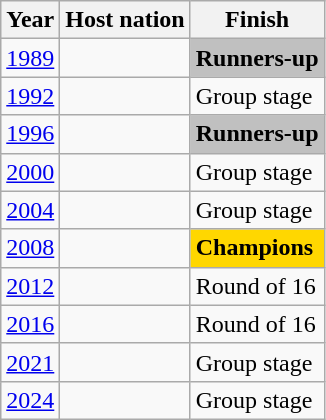<table class="wikitable">
<tr>
<th>Year</th>
<th>Host nation</th>
<th>Finish</th>
</tr>
<tr>
<td><a href='#'>1989</a></td>
<td></td>
<td bgcolor="Silver"><strong>Runners-up</strong></td>
</tr>
<tr>
<td><a href='#'>1992</a></td>
<td></td>
<td>Group stage</td>
</tr>
<tr>
<td><a href='#'>1996</a></td>
<td></td>
<td bgcolor="Silver"><strong>Runners-up</strong></td>
</tr>
<tr>
<td><a href='#'>2000</a></td>
<td></td>
<td>Group stage</td>
</tr>
<tr>
<td><a href='#'>2004</a></td>
<td></td>
<td>Group stage</td>
</tr>
<tr>
<td><a href='#'>2008</a></td>
<td></td>
<td bgcolor="Gold"><strong>Champions</strong></td>
</tr>
<tr>
<td><a href='#'>2012</a></td>
<td></td>
<td>Round of 16</td>
</tr>
<tr>
<td><a href='#'>2016</a></td>
<td></td>
<td>Round of 16</td>
</tr>
<tr>
<td><a href='#'>2021</a></td>
<td></td>
<td>Group stage</td>
</tr>
<tr>
<td><a href='#'>2024</a></td>
<td></td>
<td>Group stage</td>
</tr>
</table>
